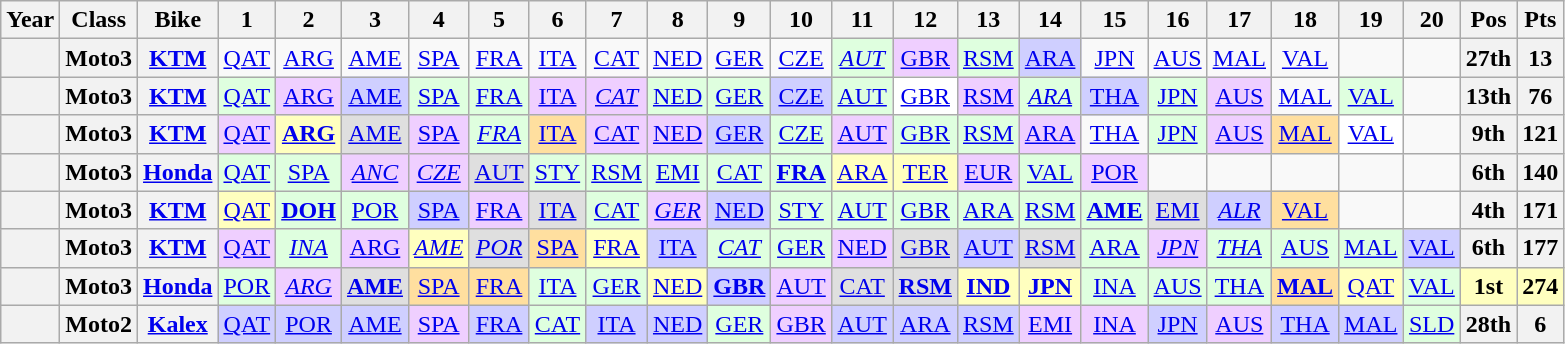<table class="wikitable" style="text-align:center;">
<tr>
<th>Year</th>
<th>Class</th>
<th>Bike</th>
<th>1</th>
<th>2</th>
<th>3</th>
<th>4</th>
<th>5</th>
<th>6</th>
<th>7</th>
<th>8</th>
<th>9</th>
<th>10</th>
<th>11</th>
<th>12</th>
<th>13</th>
<th>14</th>
<th>15</th>
<th>16</th>
<th>17</th>
<th>18</th>
<th>19</th>
<th>20</th>
<th>Pos</th>
<th>Pts</th>
</tr>
<tr>
<th></th>
<th>Moto3</th>
<th><a href='#'>KTM</a></th>
<td><a href='#'>QAT</a></td>
<td><a href='#'>ARG</a></td>
<td><a href='#'>AME</a></td>
<td><a href='#'>SPA</a></td>
<td><a href='#'>FRA</a></td>
<td><a href='#'>ITA</a></td>
<td><a href='#'>CAT</a></td>
<td><a href='#'>NED</a></td>
<td><a href='#'>GER</a></td>
<td><a href='#'>CZE</a></td>
<td style="background:#dfffdf;"><em><a href='#'>AUT</a></em><br></td>
<td style="background:#efcfff;"><a href='#'>GBR</a><br></td>
<td style="background:#dfffdf;"><a href='#'>RSM</a><br></td>
<td style="background:#cfcfff;"><a href='#'>ARA</a><br></td>
<td><a href='#'>JPN</a></td>
<td><a href='#'>AUS</a></td>
<td><a href='#'>MAL</a></td>
<td><a href='#'>VAL</a></td>
<td></td>
<td></td>
<th>27th</th>
<th>13</th>
</tr>
<tr>
<th></th>
<th>Moto3</th>
<th><a href='#'>KTM</a></th>
<td style="background:#dfffdf;"><a href='#'>QAT</a><br></td>
<td style="background:#efcfff;"><a href='#'>ARG</a><br></td>
<td style="background:#cfcfff;"><a href='#'>AME</a><br></td>
<td style="background:#dfffdf;"><a href='#'>SPA</a><br></td>
<td style="background:#dfffdf;"><a href='#'>FRA</a><br></td>
<td style="background:#efcfff;"><a href='#'>ITA</a><br></td>
<td style="background:#efcfff;"><em><a href='#'>CAT</a></em><br></td>
<td style="background:#dfffdf;"><a href='#'>NED</a><br></td>
<td style="background:#dfffdf;"><a href='#'>GER</a><br></td>
<td style="background:#cfcfff;"><a href='#'>CZE</a><br></td>
<td style="background:#dfffdf;"><a href='#'>AUT</a><br></td>
<td style="background:#ffffff;"><a href='#'>GBR</a><br></td>
<td style="background:#efcfff;"><a href='#'>RSM</a><br></td>
<td style="background:#dfffdf;"><em><a href='#'>ARA</a></em><br></td>
<td style="background:#cfcfff;"><a href='#'>THA</a><br></td>
<td style="background:#dfffdf;"><a href='#'>JPN</a><br></td>
<td style="background:#efcfff;"><a href='#'>AUS</a><br></td>
<td><a href='#'>MAL</a></td>
<td style="background:#dfffdf;"><a href='#'>VAL</a><br></td>
<td></td>
<th>13th</th>
<th>76</th>
</tr>
<tr>
<th></th>
<th>Moto3</th>
<th><a href='#'>KTM</a></th>
<td style="background:#efcfff;"><a href='#'>QAT</a><br></td>
<td style="background:#ffffbf;"><strong><a href='#'>ARG</a></strong><br></td>
<td style="background:#dfdfdf;"><a href='#'>AME</a><br></td>
<td style="background:#efcfff;"><a href='#'>SPA</a><br></td>
<td style="background:#dfffdf;"><em><a href='#'>FRA</a></em><br></td>
<td style="background:#ffdf9f;"><a href='#'>ITA</a><br></td>
<td style="background:#efcfff;"><a href='#'>CAT</a><br></td>
<td style="background:#efcfff;"><a href='#'>NED</a><br></td>
<td style="background:#cfcfff;"><a href='#'>GER</a><br></td>
<td style="background:#dfffdf;"><a href='#'>CZE</a><br></td>
<td style="background:#efcfff;"><a href='#'>AUT</a><br></td>
<td style="background:#dfffdf;"><a href='#'>GBR</a><br></td>
<td style="background:#dfffdf;"><a href='#'>RSM</a><br></td>
<td style="background:#efcfff;"><a href='#'>ARA</a><br></td>
<td><a href='#'>THA</a></td>
<td style="background:#dfffdf;"><a href='#'>JPN</a><br></td>
<td style="background:#efcfff;"><a href='#'>AUS</a><br></td>
<td style="background:#ffdf9f;"><a href='#'>MAL</a><br></td>
<td style="background:#ffffff;"><a href='#'>VAL</a><br></td>
<td></td>
<th>9th</th>
<th>121</th>
</tr>
<tr>
<th></th>
<th>Moto3</th>
<th><a href='#'>Honda</a></th>
<td style="background:#dfffdf;"><a href='#'>QAT</a><br></td>
<td style="background:#dfffdf;"><a href='#'>SPA</a><br></td>
<td style="background:#efcfff;"><em><a href='#'>ANC</a></em><br></td>
<td style="background:#efcfff;"><em><a href='#'>CZE</a></em><br></td>
<td style="background:#dfdfdf;"><a href='#'>AUT</a><br></td>
<td style="background:#dfffdf;"><a href='#'>STY</a><br></td>
<td style="background:#dfffdf;"><a href='#'>RSM</a><br></td>
<td style="background:#dfffdf;"><a href='#'>EMI</a><br></td>
<td style="background:#dfffdf;"><a href='#'>CAT</a><br></td>
<td style="background:#dfffdf;"><strong><a href='#'>FRA</a></strong><br></td>
<td style="background:#ffffbf;"><a href='#'>ARA</a><br></td>
<td style="background:#ffffbf;"><a href='#'>TER</a><br></td>
<td style="background:#efcfff;"><a href='#'>EUR</a><br></td>
<td style="background:#dfffdf;"><a href='#'>VAL</a><br></td>
<td style="background:#efcfff;"><a href='#'>POR</a><br></td>
<td></td>
<td></td>
<td></td>
<td></td>
<td></td>
<th>6th</th>
<th>140</th>
</tr>
<tr>
<th></th>
<th>Moto3</th>
<th><a href='#'>KTM</a></th>
<td style="background:#ffffbf;"><a href='#'>QAT</a><br></td>
<td style="background:#dfffdf;"><strong><a href='#'>DOH</a></strong><br></td>
<td style="background:#dfffdf;"><a href='#'>POR</a><br></td>
<td style="background:#cfcfff;"><a href='#'>SPA</a><br></td>
<td style="background:#efcfff;"><a href='#'>FRA</a><br></td>
<td style="background:#dfdfdf;"><a href='#'>ITA</a><br></td>
<td style="background:#dfffdf;"><a href='#'>CAT</a><br></td>
<td style="background:#efcfff;"><em><a href='#'>GER</a></em><br></td>
<td style="background:#cfcfff;"><a href='#'>NED</a><br></td>
<td style="background:#dfffdf;"><a href='#'>STY</a><br></td>
<td style="background:#dfffdf;"><a href='#'>AUT</a><br></td>
<td style="background:#dfffdf;"><a href='#'>GBR</a><br></td>
<td style="background:#dfffdf;"><a href='#'>ARA</a><br></td>
<td style="background:#dfffdf;"><a href='#'>RSM</a><br></td>
<td style="background:#dfffdf;"><strong><a href='#'>AME</a></strong><br></td>
<td style="background:#dfdfdf;"><a href='#'>EMI</a><br></td>
<td style="background:#cfcfff;"><em><a href='#'>ALR</a></em><br></td>
<td style="background:#ffdf9f;"><a href='#'>VAL</a><br></td>
<td></td>
<td></td>
<th>4th</th>
<th>171</th>
</tr>
<tr>
<th></th>
<th>Moto3</th>
<th><a href='#'>KTM</a></th>
<td style="background:#efcfff;"><a href='#'>QAT</a><br></td>
<td style="background:#dfffdf;"><em><a href='#'>INA</a></em><br></td>
<td style="background:#efcfff;"><a href='#'>ARG</a><br></td>
<td style="background:#ffffbf;"><em><a href='#'>AME</a></em><br></td>
<td style="background:#dfdfdf;"><em><a href='#'>POR</a></em><br></td>
<td style="background:#ffdf9f;"><a href='#'>SPA</a><br></td>
<td style="background:#ffffbf;"><a href='#'>FRA</a><br></td>
<td style="background:#cfcfff;"><a href='#'>ITA</a><br></td>
<td style="background:#dfffdf;"><em><a href='#'>CAT</a></em><br></td>
<td style="background:#dfffdf;"><a href='#'>GER</a><br></td>
<td style="background:#efcfff;"><a href='#'>NED</a><br></td>
<td style="background:#dfdfdf;"><a href='#'>GBR</a><br></td>
<td style="background:#cfcfff;"><a href='#'>AUT</a><br></td>
<td style="background:#dfdfdf;"><a href='#'>RSM</a><br></td>
<td style="background:#dfffdf;"><a href='#'>ARA</a><br></td>
<td style="background:#efcfff;"><em><a href='#'>JPN</a></em><br></td>
<td style="background:#dfffdf;"><em><a href='#'>THA</a></em><br></td>
<td style="background:#dfffdf;"><a href='#'>AUS</a><br></td>
<td style="background:#dfffdf;"><a href='#'>MAL</a><br></td>
<td style="background:#cfcfff;"><a href='#'>VAL</a><br></td>
<th>6th</th>
<th>177</th>
</tr>
<tr>
<th></th>
<th>Moto3</th>
<th><a href='#'>Honda</a></th>
<td style="background:#dfffdf;"><a href='#'>POR</a><br></td>
<td style="background:#efcfff;"><em><a href='#'>ARG</a></em><br></td>
<td style="background:#dfdfdf;"><strong><a href='#'>AME</a></strong><br></td>
<td style="background:#ffdf9f;"><a href='#'>SPA</a><br></td>
<td style="background:#ffdf9f;"><a href='#'>FRA</a><br></td>
<td style="background:#dfffdf;"><a href='#'>ITA</a><br></td>
<td style="background:#dfffdf;"><a href='#'>GER</a><br></td>
<td style="background:#ffffbf;"><a href='#'>NED</a><br></td>
<td style="background:#cfcfff;"><strong><a href='#'>GBR</a></strong><br></td>
<td style="background:#efcfff;"><a href='#'>AUT</a><br></td>
<td style="background:#dfdfdf;"><a href='#'>CAT</a><br></td>
<td style="background:#dfdfdf;"><strong><a href='#'>RSM</a></strong><br></td>
<td style="background:#ffffbf;"><strong><a href='#'>IND</a></strong><br></td>
<td style="background:#ffffbf;"><strong><a href='#'>JPN</a></strong><br></td>
<td style="background:#dfffdf;"><a href='#'>INA</a><br></td>
<td style="background:#dfffdf;"><a href='#'>AUS</a><br></td>
<td style="background:#dfffdf;"><a href='#'>THA</a><br></td>
<td style="background:#ffdf9f;"><strong><a href='#'>MAL</a></strong><br></td>
<td style="background:#ffffbf;"><a href='#'>QAT</a><br></td>
<td style="background:#dfffdf;"><a href='#'>VAL</a><br></td>
<th style="background:#ffffbf;">1st</th>
<th style="background:#ffffbf;">274</th>
</tr>
<tr>
<th></th>
<th>Moto2</th>
<th><a href='#'>Kalex</a></th>
<td style="background:#CFCFFF;"><a href='#'>QAT</a><br></td>
<td style="background:#CFCFFF;"><a href='#'>POR</a><br></td>
<td style="background:#CFCFFF;"><a href='#'>AME</a><br></td>
<td style="background:#EFCFFF;"><a href='#'>SPA</a><br></td>
<td style="background:#CFCFFF;"><a href='#'>FRA</a><br></td>
<td style="background:#DFFFDF;"><a href='#'>CAT</a><br></td>
<td style="background:#CFCFFF;"><a href='#'>ITA</a><br></td>
<td style="background:#CFCFFF;"><a href='#'>NED</a><br></td>
<td style="background:#DFFFDF;"><a href='#'>GER</a><br></td>
<td style="background:#EFCFFF;"><a href='#'>GBR</a><br></td>
<td style="background:#CFCFFF;"><a href='#'>AUT</a><br></td>
<td style="background:#CFCFFF;"><a href='#'>ARA</a><br></td>
<td style="background:#CFCFFF;"><a href='#'>RSM</a><br></td>
<td style="background:#EFCFFF;"><a href='#'>EMI</a><br></td>
<td style="background:#EFCFFF;"><a href='#'>INA</a><br></td>
<td style="background:#CFCFFF;"><a href='#'>JPN</a><br></td>
<td style="background:#EFCFFF;"><a href='#'>AUS</a><br></td>
<td style="background:#CFCFFF;"><a href='#'>THA</a><br></td>
<td style="background:#CFCFFF;"><a href='#'>MAL</a><br></td>
<td style="background:#DFFFDF;"><a href='#'>SLD</a><br></td>
<th>28th</th>
<th>6</th>
</tr>
</table>
